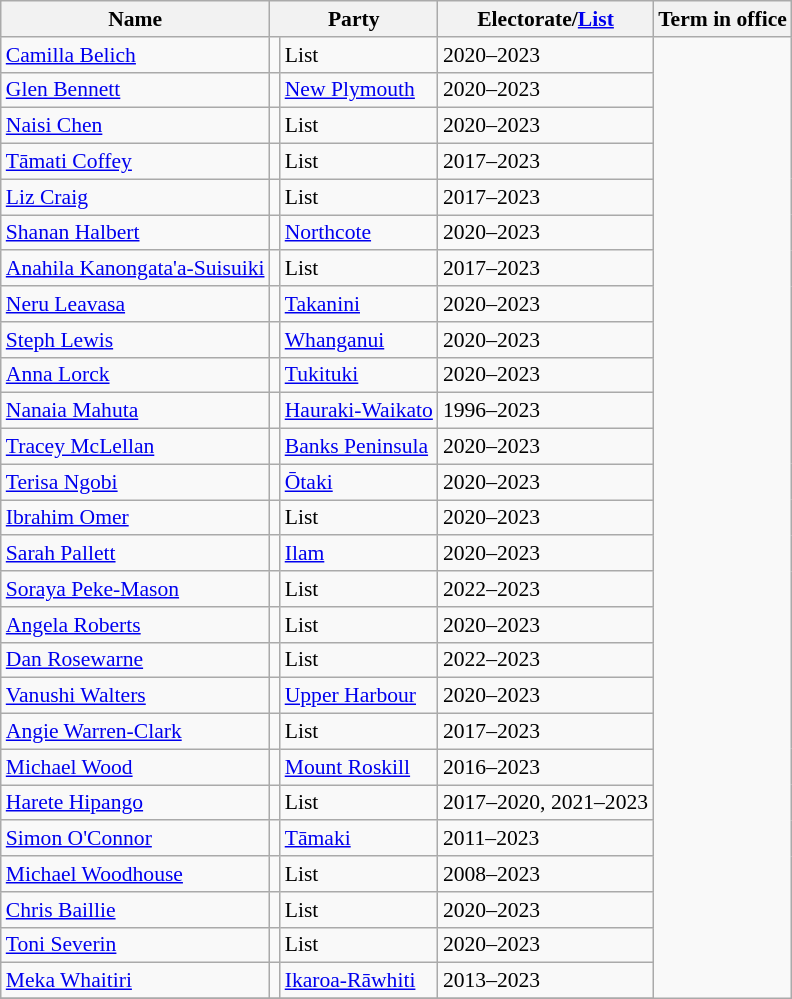<table class="wikitable sortable" style="font-size:90%;">
<tr>
<th>Name</th>
<th colspan=2>Party</th>
<th>Electorate/<a href='#'>List</a></th>
<th>Term in office</th>
</tr>
<tr>
<td><a href='#'>Camilla Belich</a></td>
<td></td>
<td>List</td>
<td>2020–2023</td>
</tr>
<tr>
<td><a href='#'>Glen Bennett</a></td>
<td></td>
<td><a href='#'>New Plymouth</a></td>
<td>2020–2023</td>
</tr>
<tr>
<td><a href='#'>Naisi Chen</a></td>
<td></td>
<td>List</td>
<td>2020–2023</td>
</tr>
<tr>
<td><a href='#'>Tāmati Coffey</a></td>
<td></td>
<td>List</td>
<td>2017–2023</td>
</tr>
<tr>
<td><a href='#'>Liz Craig</a></td>
<td></td>
<td>List</td>
<td>2017–2023</td>
</tr>
<tr>
<td><a href='#'>Shanan Halbert</a></td>
<td></td>
<td><a href='#'>Northcote</a></td>
<td>2020–2023</td>
</tr>
<tr>
<td><a href='#'>Anahila Kanongata'a-Suisuiki</a></td>
<td></td>
<td>List</td>
<td>2017–2023</td>
</tr>
<tr>
<td><a href='#'>Neru Leavasa</a></td>
<td></td>
<td><a href='#'>Takanini</a></td>
<td>2020–2023</td>
</tr>
<tr>
<td><a href='#'>Steph Lewis</a></td>
<td></td>
<td><a href='#'>Whanganui</a></td>
<td>2020–2023</td>
</tr>
<tr>
<td><a href='#'>Anna Lorck</a></td>
<td></td>
<td><a href='#'>Tukituki</a></td>
<td>2020–2023</td>
</tr>
<tr>
<td><a href='#'>Nanaia Mahuta</a></td>
<td></td>
<td><a href='#'>Hauraki-Waikato</a></td>
<td>1996–2023</td>
</tr>
<tr>
<td><a href='#'>Tracey McLellan</a></td>
<td></td>
<td><a href='#'>Banks Peninsula</a></td>
<td>2020–2023</td>
</tr>
<tr>
<td><a href='#'>Terisa Ngobi</a></td>
<td></td>
<td><a href='#'>Ōtaki</a></td>
<td>2020–2023</td>
</tr>
<tr>
<td><a href='#'>Ibrahim Omer</a></td>
<td></td>
<td>List</td>
<td>2020–2023</td>
</tr>
<tr>
<td><a href='#'>Sarah Pallett</a></td>
<td></td>
<td><a href='#'>Ilam</a></td>
<td>2020–2023</td>
</tr>
<tr>
<td><a href='#'>Soraya Peke-Mason</a></td>
<td></td>
<td>List</td>
<td>2022–2023</td>
</tr>
<tr>
<td><a href='#'>Angela Roberts</a></td>
<td></td>
<td>List</td>
<td>2020–2023</td>
</tr>
<tr>
<td><a href='#'>Dan Rosewarne</a></td>
<td></td>
<td>List</td>
<td>2022–2023</td>
</tr>
<tr>
<td><a href='#'>Vanushi Walters</a></td>
<td></td>
<td><a href='#'>Upper Harbour</a></td>
<td>2020–2023</td>
</tr>
<tr>
<td><a href='#'>Angie Warren-Clark</a></td>
<td></td>
<td>List</td>
<td>2017–2023</td>
</tr>
<tr>
<td><a href='#'>Michael Wood</a></td>
<td></td>
<td><a href='#'>Mount Roskill</a></td>
<td>2016–2023</td>
</tr>
<tr>
<td><a href='#'>Harete Hipango</a></td>
<td></td>
<td>List</td>
<td>2017–2020, 2021–2023</td>
</tr>
<tr>
<td><a href='#'>Simon O'Connor</a></td>
<td></td>
<td><a href='#'>Tāmaki</a></td>
<td>2011–2023</td>
</tr>
<tr>
<td><a href='#'>Michael Woodhouse</a></td>
<td></td>
<td>List</td>
<td>2008–2023</td>
</tr>
<tr>
<td><a href='#'>Chris Baillie</a></td>
<td></td>
<td>List</td>
<td>2020–2023</td>
</tr>
<tr>
<td><a href='#'>Toni Severin</a></td>
<td></td>
<td>List</td>
<td>2020–2023</td>
</tr>
<tr>
<td><a href='#'>Meka Whaitiri</a></td>
<td></td>
<td><a href='#'>Ikaroa-Rāwhiti</a></td>
<td>2013–2023</td>
</tr>
<tr>
</tr>
</table>
